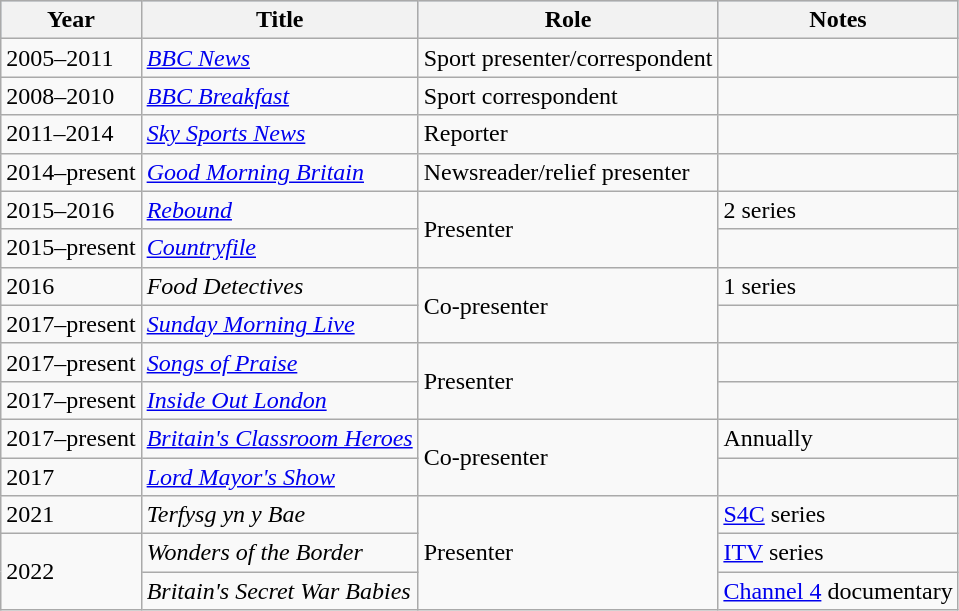<table class="wikitable">
<tr style="background:#b0c4de; text-align:center;">
<th>Year</th>
<th>Title</th>
<th>Role</th>
<th>Notes</th>
</tr>
<tr>
<td>2005–2011</td>
<td><em><a href='#'>BBC News</a></em></td>
<td>Sport presenter/correspondent</td>
<td></td>
</tr>
<tr>
<td>2008–2010</td>
<td><em><a href='#'>BBC Breakfast</a></em></td>
<td>Sport correspondent</td>
<td></td>
</tr>
<tr>
<td>2011–2014</td>
<td><em><a href='#'>Sky Sports News</a></em></td>
<td>Reporter</td>
<td></td>
</tr>
<tr>
<td>2014–present</td>
<td><em><a href='#'>Good Morning Britain</a></em></td>
<td>Newsreader/relief presenter</td>
<td></td>
</tr>
<tr>
<td>2015–2016</td>
<td><em><a href='#'>Rebound</a></em></td>
<td rowspan="2">Presenter</td>
<td>2 series</td>
</tr>
<tr>
<td>2015–present</td>
<td><em><a href='#'>Countryfile</a></em></td>
<td></td>
</tr>
<tr>
<td>2016</td>
<td><em>Food Detectives</em></td>
<td rowspan="2">Co-presenter</td>
<td>1 series</td>
</tr>
<tr>
<td>2017–present</td>
<td><em><a href='#'>Sunday Morning Live</a></em></td>
<td></td>
</tr>
<tr>
<td>2017–present</td>
<td><em><a href='#'>Songs of Praise</a></em></td>
<td rowspan="2">Presenter</td>
<td></td>
</tr>
<tr>
<td>2017–present</td>
<td><em><a href='#'>Inside Out London</a></em></td>
<td></td>
</tr>
<tr>
<td>2017–present</td>
<td><em><a href='#'>Britain's Classroom Heroes</a></em></td>
<td rowspan="2">Co-presenter</td>
<td>Annually</td>
</tr>
<tr>
<td>2017</td>
<td><em><a href='#'>Lord Mayor's Show</a></em></td>
<td></td>
</tr>
<tr>
<td>2021</td>
<td><em>Terfysg yn y Bae</em></td>
<td rowspan="3">Presenter</td>
<td><a href='#'>S4C</a> series</td>
</tr>
<tr>
<td rowspan="2">2022</td>
<td><em>Wonders of the Border</em></td>
<td><a href='#'>ITV</a> series</td>
</tr>
<tr>
<td><em>Britain's Secret War Babies</em></td>
<td><a href='#'>Channel 4</a> documentary</td>
</tr>
</table>
